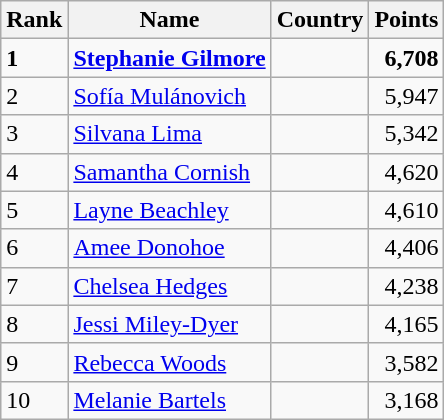<table class="wikitable">
<tr>
<th>Rank</th>
<th>Name</th>
<th>Country</th>
<th>Points</th>
</tr>
<tr>
<td><strong>1</strong></td>
<td><strong><a href='#'>Stephanie Gilmore</a></strong></td>
<td><strong></strong></td>
<td align=right><strong>6,708</strong></td>
</tr>
<tr>
<td>2</td>
<td><a href='#'>Sofía Mulánovich</a></td>
<td></td>
<td align=right>5,947</td>
</tr>
<tr>
<td>3</td>
<td><a href='#'>Silvana Lima</a></td>
<td></td>
<td align=right>5,342</td>
</tr>
<tr>
<td>4</td>
<td><a href='#'>Samantha Cornish</a></td>
<td></td>
<td align=right>4,620</td>
</tr>
<tr>
<td>5</td>
<td><a href='#'>Layne Beachley</a></td>
<td></td>
<td align=right>4,610</td>
</tr>
<tr>
<td>6</td>
<td><a href='#'>Amee Donohoe</a></td>
<td></td>
<td align=right>4,406</td>
</tr>
<tr>
<td>7</td>
<td><a href='#'>Chelsea Hedges</a></td>
<td></td>
<td align=right>4,238</td>
</tr>
<tr>
<td>8</td>
<td><a href='#'>Jessi Miley-Dyer</a></td>
<td></td>
<td align=right>4,165</td>
</tr>
<tr>
<td>9</td>
<td><a href='#'>Rebecca Woods</a></td>
<td></td>
<td align=right>3,582</td>
</tr>
<tr>
<td>10</td>
<td><a href='#'>Melanie Bartels</a></td>
<td></td>
<td align=right>3,168</td>
</tr>
</table>
